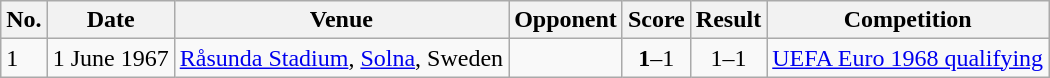<table class="wikitable plainrowheaders">
<tr>
<th>No.</th>
<th>Date</th>
<th>Venue</th>
<th>Opponent</th>
<th>Score</th>
<th>Result</th>
<th>Competition</th>
</tr>
<tr>
<td>1</td>
<td>1 June 1967</td>
<td><a href='#'>Råsunda Stadium</a>, <a href='#'>Solna</a>, Sweden</td>
<td></td>
<td align=center><strong>1</strong>–1</td>
<td align="center">1–1</td>
<td><a href='#'>UEFA Euro 1968 qualifying</a></td>
</tr>
</table>
